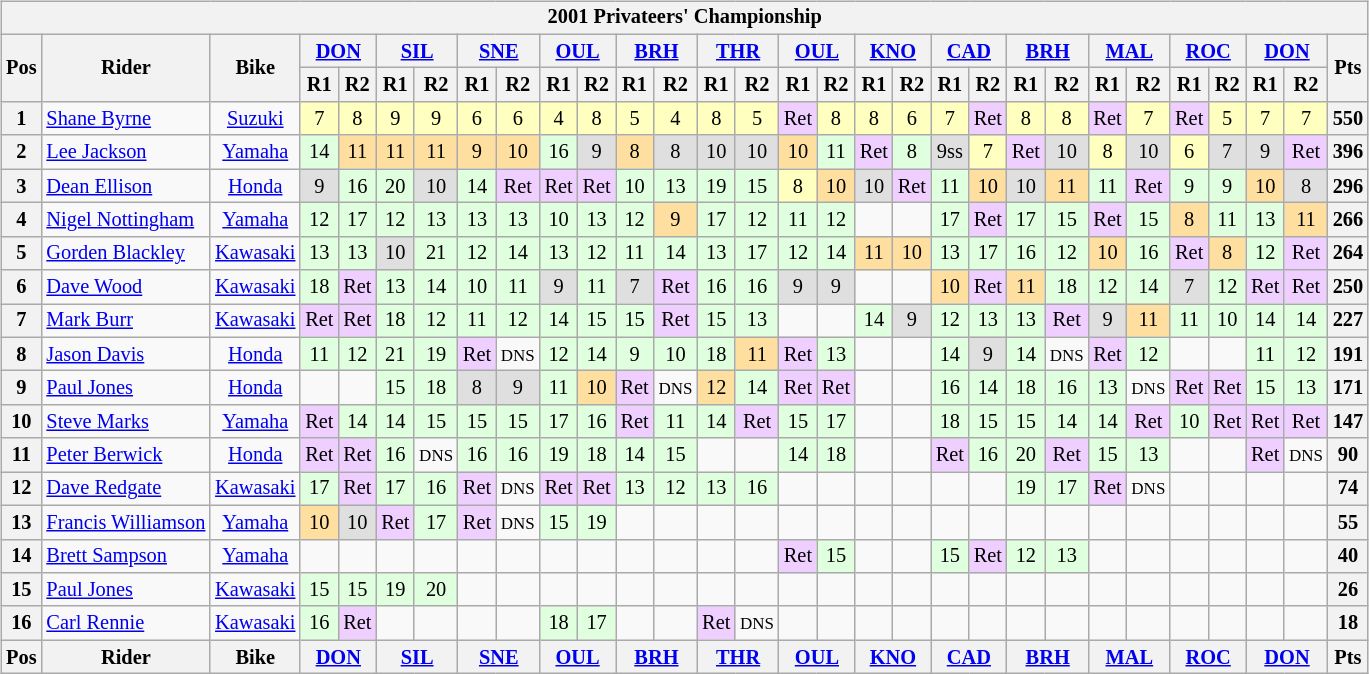<table>
<tr>
<td><br><table class="wikitable" style="font-size: 85%; text-align: center;">
<tr>
<th colspan=40>2001 Privateers' Championship</th>
</tr>
<tr valign="top">
<th style="vertical-align:middle;" rowspan="2">Pos</th>
<th style="vertical-align:middle;" rowspan="2">Rider</th>
<th style="vertical-align:middle;" rowspan="2">Bike</th>
<th colspan=2><a href='#'>DON</a><br></th>
<th colspan=2><a href='#'>SIL</a><br></th>
<th colspan=2><a href='#'>SNE</a><br></th>
<th colspan=2><a href='#'>OUL</a><br></th>
<th colspan=2><a href='#'>BRH</a><br></th>
<th colspan=2><a href='#'>THR</a><br></th>
<th colspan=2><a href='#'>OUL</a><br></th>
<th colspan=2><a href='#'>KNO</a><br></th>
<th colspan=2><a href='#'>CAD</a><br></th>
<th colspan=2><a href='#'>BRH</a><br></th>
<th colspan=2><a href='#'>MAL</a><br></th>
<th colspan=2><a href='#'>ROC</a><br></th>
<th colspan=2><a href='#'>DON</a><br></th>
<th style="vertical-align:middle;" rowspan="2">Pts</th>
</tr>
<tr>
<th>R1</th>
<th>R2</th>
<th>R1</th>
<th>R2</th>
<th>R1</th>
<th>R2</th>
<th>R1</th>
<th>R2</th>
<th>R1</th>
<th>R2</th>
<th>R1</th>
<th>R2</th>
<th>R1</th>
<th>R2</th>
<th>R1</th>
<th>R2</th>
<th>R1</th>
<th>R2</th>
<th>R1</th>
<th>R2</th>
<th>R1</th>
<th>R2</th>
<th>R1</th>
<th>R2</th>
<th>R1</th>
<th>R2</th>
</tr>
<tr>
<th>1</th>
<td align="left"> <a href='#'>Shane Byrne</a></td>
<td><a href='#'>Suzuki</a></td>
<td style="background:#ffffbf;">7</td>
<td style="background:#ffffbf;">8</td>
<td style="background:#ffffbf;">9</td>
<td style="background:#ffffbf;">9</td>
<td style="background:#ffffbf;">6</td>
<td style="background:#ffffbf;">6</td>
<td style="background:#ffffbf;">4</td>
<td style="background:#ffffbf;">8</td>
<td style="background:#ffffbf;">5</td>
<td style="background:#ffffbf;">4</td>
<td style="background:#ffffbf;">8</td>
<td style="background:#ffffbf;">5</td>
<td style="background:#efcfff;">Ret</td>
<td style="background:#ffffbf;">8</td>
<td style="background:#ffffbf;">8</td>
<td style="background:#ffffbf;">6</td>
<td style="background:#ffffbf;">7</td>
<td style="background:#efcfff;">Ret</td>
<td style="background:#ffffbf;">8</td>
<td style="background:#ffffbf;">8</td>
<td style="background:#efcfff;">Ret</td>
<td style="background:#ffffbf;">7</td>
<td style="background:#efcfff;">Ret</td>
<td style="background:#ffffbf;">5</td>
<td style="background:#ffffbf;">7</td>
<td style="background:#ffffbf;">7</td>
<th>550</th>
</tr>
<tr>
<th>2</th>
<td align="left"> <a href='#'>Lee Jackson</a></td>
<td><a href='#'>Yamaha</a></td>
<td style="background:#dfffdf;">14</td>
<td style="background:#ffdf9f;">11</td>
<td style="background:#ffdf9f;">11</td>
<td style="background:#ffdf9f;">11</td>
<td style="background:#ffdf9f;">9</td>
<td style="background:#ffdf9f;">10</td>
<td style="background:#dfffdf;">16</td>
<td style="background:#dfdfdf;">9</td>
<td style="background:#ffdf9f;">8</td>
<td style="background:#dfdfdf;">8</td>
<td style="background:#dfdfdf;">10</td>
<td style="background:#dfdfdf;">10</td>
<td style="background:#ffdf9f;">10</td>
<td style="background:#dfffdf;">11</td>
<td style="background:#efcfff;">Ret</td>
<td style="background:#dfffdf;">8</td>
<td style="background:#dfdfdf;">9ss</td>
<td style="background:#ffffbf;">7</td>
<td style="background:#efcfff;">Ret</td>
<td style="background:#dfdfdf;">10</td>
<td style="background:#ffffbf;">8</td>
<td style="background:#dfdfdf;">10</td>
<td style="background:#ffffbf;">6</td>
<td style="background:#dfdfdf;">7</td>
<td style="background:#dfdfdf;">9</td>
<td style="background:#efcfff;">Ret</td>
<th>396</th>
</tr>
<tr>
<th>3</th>
<td align="left"> <a href='#'>Dean Ellison</a></td>
<td><a href='#'>Honda</a></td>
<td style="background:#dfdfdf;">9</td>
<td style="background:#dfffdf;">16</td>
<td style="background:#dfffdf;">20</td>
<td style="background:#dfdfdf;">10</td>
<td style="background:#dfffdf;">14</td>
<td style="background:#efcfff;">Ret</td>
<td style="background:#efcfff;">Ret</td>
<td style="background:#efcfff;">Ret</td>
<td style="background:#dfffdf;">10</td>
<td style="background:#dfffdf;">13</td>
<td style="background:#dfffdf;">19</td>
<td style="background:#dfffdf;">15</td>
<td style="background:#ffffbf;">8</td>
<td style="background:#ffdf9f;">10</td>
<td style="background:#dfdfdf;">10</td>
<td style="background:#efcfff;">Ret</td>
<td style="background:#dfffdf;">11</td>
<td style="background:#ffdf9f;">10</td>
<td style="background:#dfdfdf;">10</td>
<td style="background:#ffdf9f;">11</td>
<td style="background:#dfffdf;">11</td>
<td style="background:#efcfff;">Ret</td>
<td style="background:#dfffdf;">9</td>
<td style="background:#dfffdf;">9</td>
<td style="background:#ffdf9f;">10</td>
<td style="background:#dfdfdf;">8</td>
<th>296</th>
</tr>
<tr>
<th>4</th>
<td align="left"> <a href='#'>Nigel Nottingham</a></td>
<td><a href='#'>Yamaha</a></td>
<td style="background:#dfffdf;">12</td>
<td style="background:#dfffdf;">17</td>
<td style="background:#dfffdf;">12</td>
<td style="background:#dfffdf;">13</td>
<td style="background:#dfffdf;">13</td>
<td style="background:#dfffdf;">13</td>
<td style="background:#dfffdf;">10</td>
<td style="background:#dfffdf;">13</td>
<td style="background:#dfffdf;">12</td>
<td style="background:#ffdf9f;">9</td>
<td style="background:#dfffdf;">17</td>
<td style="background:#dfffdf;">12</td>
<td style="background:#dfffdf;">11</td>
<td style="background:#dfffdf;">12</td>
<td></td>
<td></td>
<td style="background:#dfffdf;">17</td>
<td style="background:#efcfff;">Ret</td>
<td style="background:#dfffdf;">17</td>
<td style="background:#dfffdf;">15</td>
<td style="background:#efcfff;">Ret</td>
<td style="background:#dfffdf;">15</td>
<td style="background:#ffdf9f;">8</td>
<td style="background:#dfffdf;">11</td>
<td style="background:#dfffdf;">13</td>
<td style="background:#ffdf9f;">11</td>
<th>266</th>
</tr>
<tr>
<th>5</th>
<td align="left"> <a href='#'>Gorden Blackley</a></td>
<td><a href='#'>Kawasaki</a></td>
<td style="background:#dfffdf;">13</td>
<td style="background:#dfffdf;">13</td>
<td style="background:#dfdfdf;">10</td>
<td style="background:#dfffdf;">21</td>
<td style="background:#dfffdf;">12</td>
<td style="background:#dfffdf;">14</td>
<td style="background:#dfffdf;">13</td>
<td style="background:#dfffdf;">12</td>
<td style="background:#dfffdf;">11</td>
<td style="background:#dfffdf;">14</td>
<td style="background:#dfffdf;">13</td>
<td style="background:#dfffdf;">17</td>
<td style="background:#dfffdf;">12</td>
<td style="background:#dfffdf;">14</td>
<td style="background:#ffdf9f;">11</td>
<td style="background:#ffdf9f;">10</td>
<td style="background:#dfffdf;">13</td>
<td style="background:#dfffdf;">17</td>
<td style="background:#dfffdf;">16</td>
<td style="background:#dfffdf;">12</td>
<td style="background:#ffdf9f;">10</td>
<td style="background:#dfffdf;">16</td>
<td style="background:#efcfff;">Ret</td>
<td style="background:#ffdf9f;">8</td>
<td style="background:#dfffdf;">12</td>
<td style="background:#efcfff;">Ret</td>
<th>264</th>
</tr>
<tr>
<th>6</th>
<td align="left"> <a href='#'>Dave Wood</a></td>
<td><a href='#'>Kawasaki</a></td>
<td style="background:#dfffdf;">18</td>
<td style="background:#efcfff;">Ret</td>
<td style="background:#dfffdf;">13</td>
<td style="background:#dfffdf;">14</td>
<td style="background:#dfffdf;">10</td>
<td style="background:#dfffdf;">11</td>
<td style="background:#dfdfdf;">9</td>
<td style="background:#dfffdf;">11</td>
<td style="background:#dfdfdf;">7</td>
<td style="background:#efcfff;">Ret</td>
<td style="background:#dfffdf;">16</td>
<td style="background:#dfffdf;">16</td>
<td style="background:#dfdfdf;">9</td>
<td style="background:#dfdfdf;">9</td>
<td></td>
<td></td>
<td style="background:#ffdf9f;">10</td>
<td style="background:#efcfff;">Ret</td>
<td style="background:#ffdf9f;">11</td>
<td style="background:#dfffdf;">18</td>
<td style="background:#dfffdf;">12</td>
<td style="background:#dfffdf;">14</td>
<td style="background:#dfdfdf;">7</td>
<td style="background:#dfffdf;">12</td>
<td style="background:#efcfff;">Ret</td>
<td style="background:#efcfff;">Ret</td>
<th>250</th>
</tr>
<tr>
<th>7</th>
<td align="left"> <a href='#'>Mark Burr</a></td>
<td><a href='#'>Kawasaki</a></td>
<td style="background:#efcfff;">Ret</td>
<td style="background:#efcfff;">Ret</td>
<td style="background:#dfffdf;">18</td>
<td style="background:#dfffdf;">12</td>
<td style="background:#dfffdf;">11</td>
<td style="background:#dfffdf;">12</td>
<td style="background:#dfffdf;">14</td>
<td style="background:#dfffdf;">15</td>
<td style="background:#dfffdf;">15</td>
<td style="background:#efcfff;">Ret</td>
<td style="background:#dfffdf;">15</td>
<td style="background:#dfffdf;">13</td>
<td></td>
<td></td>
<td style="background:#dfffdf;">14</td>
<td style="background:#dfdfdf;">9</td>
<td style="background:#dfffdf;">12</td>
<td style="background:#dfffdf;">13</td>
<td style="background:#dfffdf;">13</td>
<td style="background:#efcfff;">Ret</td>
<td style="background:#dfdfdf;">9</td>
<td style="background:#ffdf9f;">11</td>
<td style="background:#dfffdf;">11</td>
<td style="background:#dfffdf;">10</td>
<td style="background:#dfffdf;">14</td>
<td style="background:#dfffdf;">14</td>
<th>227</th>
</tr>
<tr>
<th>8</th>
<td align="left"> <a href='#'>Jason Davis</a></td>
<td><a href='#'>Honda</a></td>
<td style="background:#dfffdf;">11</td>
<td style="background:#dfffdf;">12</td>
<td style="background:#dfffdf;">21</td>
<td style="background:#dfffdf;">19</td>
<td style="background:#efcfff;">Ret</td>
<td><small>DNS</small></td>
<td style="background:#dfffdf;">12</td>
<td style="background:#dfffdf;">14</td>
<td style="background:#dfffdf;">9</td>
<td style="background:#dfffdf;">10</td>
<td style="background:#dfffdf;">18</td>
<td style="background:#ffdf9f;">11</td>
<td style="background:#efcfff;">Ret</td>
<td style="background:#dfffdf;">13</td>
<td></td>
<td></td>
<td style="background:#dfffdf;">14</td>
<td style="background:#dfdfdf;">9</td>
<td style="background:#dfffdf;">14</td>
<td><small>DNS</small></td>
<td style="background:#efcfff;">Ret</td>
<td style="background:#dfffdf;">12</td>
<td></td>
<td></td>
<td style="background:#dfffdf;">11</td>
<td style="background:#dfffdf;">12</td>
<th>191</th>
</tr>
<tr>
<th>9</th>
<td align="left"> <a href='#'>Paul Jones</a></td>
<td><a href='#'>Honda</a></td>
<td></td>
<td></td>
<td style="background:#dfffdf;">15</td>
<td style="background:#dfffdf;">18</td>
<td style="background:#dfdfdf;">8</td>
<td style="background:#dfdfdf;">9</td>
<td style="background:#dfffdf;">11</td>
<td style="background:#ffdf9f;">10</td>
<td style="background:#efcfff;">Ret</td>
<td><small>DNS</small></td>
<td style="background:#ffdf9f;">12</td>
<td style="background:#dfffdf;">14</td>
<td style="background:#efcfff;">Ret</td>
<td style="background:#efcfff;">Ret</td>
<td></td>
<td></td>
<td style="background:#dfffdf;">16</td>
<td style="background:#dfffdf;">14</td>
<td style="background:#dfffdf;">18</td>
<td style="background:#dfffdf;">16</td>
<td style="background:#dfffdf;">13</td>
<td><small>DNS</small></td>
<td style="background:#efcfff;">Ret</td>
<td style="background:#efcfff;">Ret</td>
<td style="background:#dfffdf;">15</td>
<td style="background:#dfffdf;">13</td>
<th>171</th>
</tr>
<tr>
<th>10</th>
<td align="left"> <a href='#'>Steve Marks</a></td>
<td><a href='#'>Yamaha</a></td>
<td style="background:#efcfff;">Ret</td>
<td style="background:#dfffdf;">14</td>
<td style="background:#dfffdf;">14</td>
<td style="background:#dfffdf;">15</td>
<td style="background:#dfffdf;">15</td>
<td style="background:#dfffdf;">15</td>
<td style="background:#dfffdf;">17</td>
<td style="background:#dfffdf;">16</td>
<td style="background:#efcfff;">Ret</td>
<td style="background:#dfffdf;">11</td>
<td style="background:#dfffdf;">14</td>
<td style="background:#efcfff;">Ret</td>
<td style="background:#dfffdf;">15</td>
<td style="background:#dfffdf;">17</td>
<td></td>
<td></td>
<td style="background:#dfffdf;">18</td>
<td style="background:#dfffdf;">15</td>
<td style="background:#dfffdf;">15</td>
<td style="background:#dfffdf;">14</td>
<td style="background:#dfffdf;">14</td>
<td style="background:#efcfff;">Ret</td>
<td style="background:#dfffdf;">10</td>
<td style="background:#efcfff;">Ret</td>
<td style="background:#efcfff;">Ret</td>
<td style="background:#efcfff;">Ret</td>
<th>147</th>
</tr>
<tr>
<th>11</th>
<td align="left"> <a href='#'>Peter Berwick</a></td>
<td><a href='#'>Honda</a></td>
<td style="background:#efcfff;">Ret</td>
<td style="background:#efcfff;">Ret</td>
<td style="background:#dfffdf;">16</td>
<td><small>DNS</small></td>
<td style="background:#dfffdf;">16</td>
<td style="background:#dfffdf;">16</td>
<td style="background:#dfffdf;">19</td>
<td style="background:#dfffdf;">18</td>
<td style="background:#dfffdf;">14</td>
<td style="background:#dfffdf;">15</td>
<td></td>
<td></td>
<td style="background:#dfffdf;">14</td>
<td style="background:#dfffdf;">18</td>
<td></td>
<td></td>
<td style="background:#efcfff;">Ret</td>
<td style="background:#dfffdf;">16</td>
<td style="background:#dfffdf;">20</td>
<td style="background:#efcfff;">Ret</td>
<td style="background:#dfffdf;">15</td>
<td style="background:#dfffdf;">13</td>
<td></td>
<td></td>
<td style="background:#efcfff;">Ret</td>
<td><small>DNS</small></td>
<th>90</th>
</tr>
<tr>
<th>12</th>
<td align="left"> <a href='#'>Dave Redgate</a></td>
<td><a href='#'>Kawasaki</a></td>
<td style="background:#dfffdf;">17</td>
<td style="background:#efcfff;">Ret</td>
<td style="background:#dfffdf;">17</td>
<td style="background:#dfffdf;">16</td>
<td style="background:#efcfff;">Ret</td>
<td><small>DNS</small></td>
<td style="background:#efcfff;">Ret</td>
<td style="background:#efcfff;">Ret</td>
<td style="background:#dfffdf;">13</td>
<td style="background:#dfffdf;">12</td>
<td style="background:#dfffdf;">13</td>
<td style="background:#dfffdf;">16</td>
<td></td>
<td></td>
<td></td>
<td></td>
<td></td>
<td></td>
<td style="background:#dfffdf;">19</td>
<td style="background:#dfffdf;">17</td>
<td style="background:#efcfff;">Ret</td>
<td><small>DNS</small></td>
<td></td>
<td></td>
<td></td>
<td></td>
<th>74</th>
</tr>
<tr>
<th>13</th>
<td align="left"> <a href='#'>Francis Williamson</a></td>
<td><a href='#'>Yamaha</a></td>
<td style="background:#ffdf9f;">10</td>
<td style="background:#dfdfdf;">10</td>
<td style="background:#efcfff;">Ret</td>
<td style="background:#dfffdf;">17</td>
<td style="background:#efcfff;">Ret</td>
<td><small>DNS</small></td>
<td style="background:#dfffdf;">15</td>
<td style="background:#dfffdf;">19</td>
<td></td>
<td></td>
<td></td>
<td></td>
<td></td>
<td></td>
<td></td>
<td></td>
<td></td>
<td></td>
<td></td>
<td></td>
<td></td>
<td></td>
<td></td>
<td></td>
<td></td>
<td></td>
<th>55</th>
</tr>
<tr>
<th>14</th>
<td align="left"> <a href='#'>Brett Sampson</a></td>
<td><a href='#'>Yamaha</a></td>
<td></td>
<td></td>
<td></td>
<td></td>
<td></td>
<td></td>
<td></td>
<td></td>
<td></td>
<td></td>
<td></td>
<td></td>
<td style="background:#efcfff;">Ret</td>
<td style="background:#dfffdf;">15</td>
<td></td>
<td></td>
<td style="background:#dfffdf;">15</td>
<td style="background:#efcfff;">Ret</td>
<td style="background:#dfffdf;">12</td>
<td style="background:#dfffdf;">13</td>
<td></td>
<td></td>
<td></td>
<td></td>
<td></td>
<td></td>
<th>40</th>
</tr>
<tr>
<th>15</th>
<td align="left"> <a href='#'>Paul Jones</a></td>
<td><a href='#'>Kawasaki</a></td>
<td style="background:#dfffdf;">15</td>
<td style="background:#dfffdf;">15</td>
<td style="background:#dfffdf;">19</td>
<td style="background:#dfffdf;">20</td>
<td></td>
<td></td>
<td></td>
<td></td>
<td></td>
<td></td>
<td></td>
<td></td>
<td></td>
<td></td>
<td></td>
<td></td>
<td></td>
<td></td>
<td></td>
<td></td>
<td></td>
<td></td>
<td></td>
<td></td>
<td></td>
<td></td>
<th>26</th>
</tr>
<tr>
<th>16</th>
<td align="left"> <a href='#'>Carl Rennie</a></td>
<td><a href='#'>Kawasaki</a></td>
<td style="background:#dfffdf;">16</td>
<td style="background:#efcfff;">Ret</td>
<td></td>
<td></td>
<td></td>
<td></td>
<td style="background:#dfffdf;">18</td>
<td style="background:#dfffdf;">17</td>
<td></td>
<td></td>
<td style="background:#efcfff;">Ret</td>
<td><small>DNS</small></td>
<td></td>
<td></td>
<td></td>
<td></td>
<td></td>
<td></td>
<td></td>
<td></td>
<td></td>
<td></td>
<td></td>
<td></td>
<td></td>
<td></td>
<th>18</th>
</tr>
<tr valign="top">
<th style="vertical-align:middle;" rowspan="2">Pos</th>
<th style="vertical-align:middle;" rowspan="2">Rider</th>
<th style="vertical-align:middle;" rowspan="2">Bike</th>
<th colspan=2><a href='#'>DON</a><br></th>
<th colspan=2><a href='#'>SIL</a><br></th>
<th colspan=2><a href='#'>SNE</a><br></th>
<th colspan=2><a href='#'>OUL</a><br></th>
<th colspan=2><a href='#'>BRH</a><br></th>
<th colspan=2><a href='#'>THR</a><br></th>
<th colspan=2><a href='#'>OUL</a><br></th>
<th colspan=2><a href='#'>KNO</a><br></th>
<th colspan=2><a href='#'>CAD</a><br></th>
<th colspan=2><a href='#'>BRH</a><br></th>
<th colspan=2><a href='#'>MAL</a><br></th>
<th colspan=2><a href='#'>ROC</a><br></th>
<th colspan=2><a href='#'>DON</a><br></th>
<th style="vertical-align:middle;" rowspan="2">Pts</th>
</tr>
</table>
</td>
<td valign="top"></td>
</tr>
</table>
